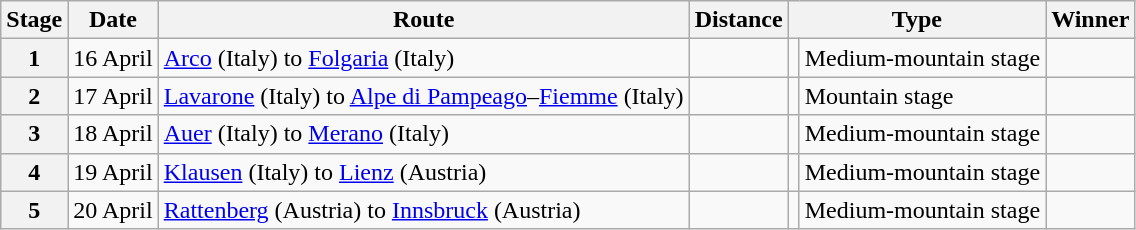<table class="wikitable">
<tr>
<th scope="col">Stage</th>
<th scope="col">Date</th>
<th scope="col">Route</th>
<th scope="col">Distance</th>
<th colspan="2" scope="col">Type</th>
<th scope="col">Winner</th>
</tr>
<tr>
<th scope="row">1</th>
<td>16 April</td>
<td><a href='#'>Arco</a> (Italy) to <a href='#'>Folgaria</a> (Italy)</td>
<td style="text-align:center;"></td>
<td></td>
<td>Medium-mountain stage</td>
<td></td>
</tr>
<tr>
<th scope="row">2</th>
<td>17 April</td>
<td><a href='#'>Lavarone</a> (Italy) to <a href='#'>Alpe di Pampeago</a>–<a href='#'>Fiemme</a> (Italy)</td>
<td style="text-align:center;"></td>
<td></td>
<td>Mountain stage</td>
<td></td>
</tr>
<tr>
<th scope="row">3</th>
<td>18 April</td>
<td><a href='#'>Auer</a> (Italy) to <a href='#'>Merano</a> (Italy)</td>
<td style="text-align:center;"></td>
<td></td>
<td>Medium-mountain stage</td>
<td></td>
</tr>
<tr>
<th scope="row">4</th>
<td>19 April</td>
<td><a href='#'>Klausen</a> (Italy) to <a href='#'>Lienz</a> (Austria)</td>
<td style="text-align:center;"></td>
<td></td>
<td>Medium-mountain stage</td>
<td></td>
</tr>
<tr>
<th scope="row">5</th>
<td>20 April</td>
<td><a href='#'>Rattenberg</a> (Austria) to <a href='#'>Innsbruck</a> (Austria)</td>
<td style="text-align:center;"></td>
<td></td>
<td>Medium-mountain stage</td>
<td></td>
</tr>
</table>
